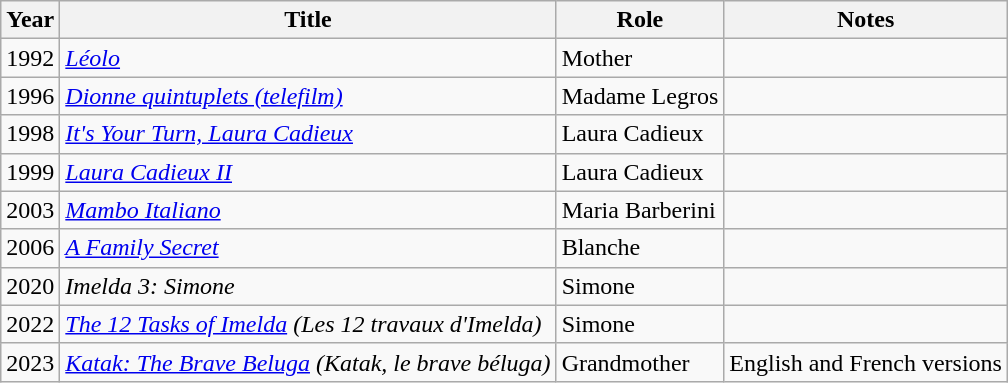<table class="wikitable sortable">
<tr>
<th>Year</th>
<th>Title</th>
<th>Role</th>
<th class="unsortable">Notes</th>
</tr>
<tr>
<td>1992</td>
<td><em><a href='#'>Léolo</a></em></td>
<td>Mother</td>
<td></td>
</tr>
<tr>
<td>1996</td>
<td><em><a href='#'>Dionne quintuplets (telefilm)</a></em></td>
<td>Madame Legros</td>
<td></td>
</tr>
<tr>
<td>1998</td>
<td><em><a href='#'>It's Your Turn, Laura Cadieux</a></em></td>
<td>Laura Cadieux</td>
<td></td>
</tr>
<tr>
<td>1999</td>
<td><em><a href='#'>Laura Cadieux II</a></em></td>
<td>Laura Cadieux</td>
<td></td>
</tr>
<tr>
<td>2003</td>
<td><em><a href='#'>Mambo Italiano</a></em></td>
<td>Maria Barberini</td>
<td></td>
</tr>
<tr>
<td>2006</td>
<td data-sort-value="Family Secret, A"><em><a href='#'>A Family Secret</a></em></td>
<td>Blanche</td>
<td></td>
</tr>
<tr>
<td>2020</td>
<td><em>Imelda 3: Simone</em></td>
<td>Simone</td>
<td></td>
</tr>
<tr>
<td>2022</td>
<td data-sort-value="12 Tasks of Imelda, The"><em><a href='#'>The 12 Tasks of Imelda</a> (Les 12 travaux d'Imelda)</em></td>
<td>Simone</td>
<td></td>
</tr>
<tr>
<td>2023</td>
<td><em><a href='#'>Katak: The Brave Beluga</a> (Katak, le brave béluga)</em></td>
<td>Grandmother</td>
<td>English and French versions</td>
</tr>
</table>
